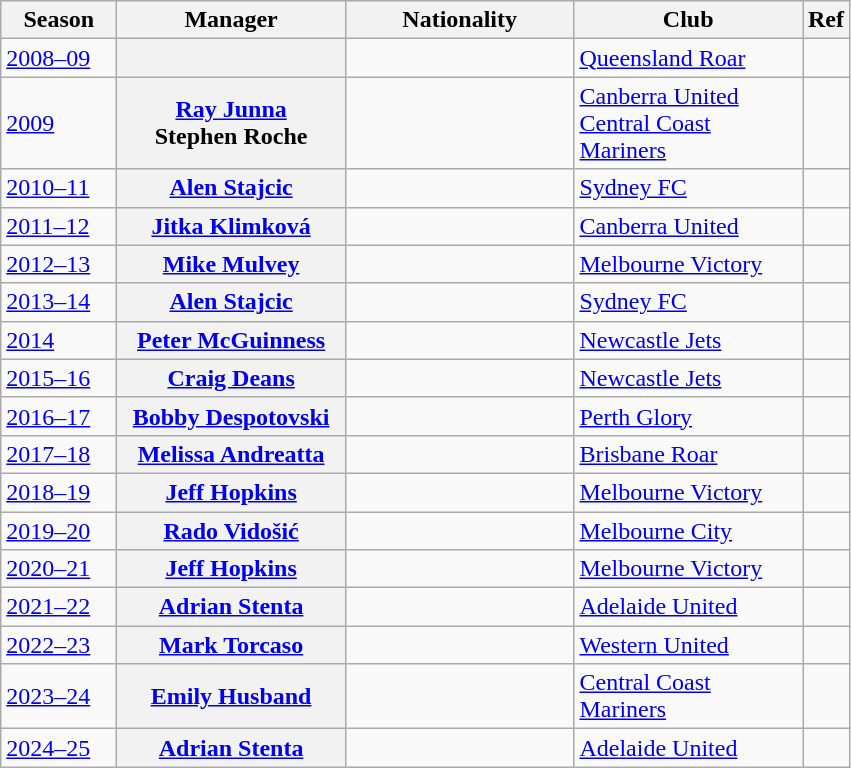<table class="sortable wikitable plainrowheaders">
<tr>
<th scope="col" width=70px>Season</th>
<th scope="col" width=145px>Manager</th>
<th scope="col" width=145px>Nationality</th>
<th scope="col" width=145px>Club</th>
<th scope="col" class="unsortable">Ref</th>
</tr>
<tr>
<td><a href='#'>2008–09</a></td>
<th scope="row"></th>
<td></td>
<td><a href='#'>Queensland Roar</a></td>
<td></td>
</tr>
<tr>
<td><a href='#'>2009</a></td>
<th scope="row"><a href='#'>Ray Junna</a> <br>Stephen Roche</th>
<td> <br></td>
<td><a href='#'>Canberra United</a> <br><a href='#'>Central Coast Mariners</a></td>
<td></td>
</tr>
<tr>
<td><a href='#'>2010–11</a></td>
<th scope="row"><a href='#'>Alen Stajcic</a></th>
<td></td>
<td><a href='#'>Sydney FC</a></td>
<td></td>
</tr>
<tr>
<td><a href='#'>2011–12</a></td>
<th scope="row"><a href='#'>Jitka Klimková</a></th>
<td></td>
<td><a href='#'>Canberra United</a></td>
<td></td>
</tr>
<tr>
<td><a href='#'>2012–13</a></td>
<th scope="row"><a href='#'>Mike Mulvey</a></th>
<td></td>
<td><a href='#'>Melbourne Victory</a></td>
<td></td>
</tr>
<tr>
<td><a href='#'>2013–14</a></td>
<th scope="row"><a href='#'>Alen Stajcic</a> </th>
<td></td>
<td><a href='#'>Sydney FC</a></td>
<td></td>
</tr>
<tr>
<td><a href='#'>2014</a></td>
<th scope="row"><a href='#'>Peter McGuinness</a></th>
<td></td>
<td><a href='#'>Newcastle Jets</a></td>
<td></td>
</tr>
<tr>
<td><a href='#'>2015–16</a></td>
<th scope="row"><a href='#'>Craig Deans</a></th>
<td></td>
<td><a href='#'>Newcastle Jets</a></td>
<td></td>
</tr>
<tr>
<td><a href='#'>2016–17</a></td>
<th scope="row"><a href='#'>Bobby Despotovski</a></th>
<td></td>
<td><a href='#'>Perth Glory</a></td>
<td></td>
</tr>
<tr>
<td><a href='#'>2017–18</a></td>
<th scope="row"><a href='#'>Melissa Andreatta</a></th>
<td></td>
<td><a href='#'>Brisbane Roar</a></td>
<td></td>
</tr>
<tr>
<td><a href='#'>2018–19</a></td>
<th scope="row"><a href='#'>Jeff Hopkins</a> </th>
<td></td>
<td><a href='#'>Melbourne Victory</a></td>
<td></td>
</tr>
<tr>
<td><a href='#'>2019–20</a></td>
<th scope="row"><a href='#'>Rado Vidošić</a></th>
<td></td>
<td><a href='#'>Melbourne City</a></td>
<td></td>
</tr>
<tr>
<td><a href='#'>2020–21</a></td>
<th scope="row"><a href='#'>Jeff Hopkins</a> </th>
<td></td>
<td><a href='#'>Melbourne Victory</a></td>
<td></td>
</tr>
<tr>
<td><a href='#'>2021–22</a></td>
<th scope="row"><a href='#'>Adrian Stenta</a></th>
<td></td>
<td><a href='#'>Adelaide United</a></td>
<td></td>
</tr>
<tr>
<td><a href='#'>2022–23</a></td>
<th scope="row"><a href='#'>Mark Torcaso</a></th>
<td></td>
<td><a href='#'>Western United</a></td>
<td></td>
</tr>
<tr>
<td><a href='#'>2023–24</a></td>
<th scope="row"><a href='#'>Emily Husband</a></th>
<td></td>
<td><a href='#'>Central Coast Mariners</a></td>
<td></td>
</tr>
<tr>
<td><a href='#'>2024–25</a></td>
<th scope="row"><a href='#'>Adrian Stenta</a> </th>
<td></td>
<td><a href='#'>Adelaide United</a></td>
<td></td>
</tr>
</table>
